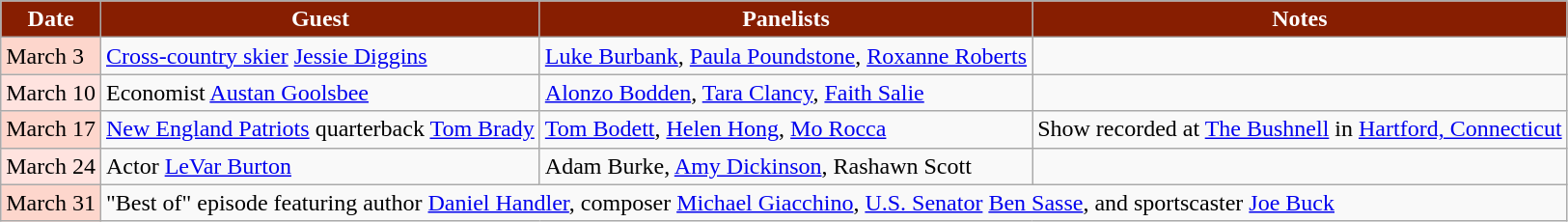<table class="wikitable">
<tr>
<th style="background:#871E01;color:#FFFFFF;">Date</th>
<th style="background:#871E01;color:#FFFFFF;">Guest</th>
<th style="background:#871E01;color:#FFFFFF;">Panelists</th>
<th style="background:#871E01;color:#FFFFFF;">Notes</th>
</tr>
<tr>
<td style="background:#FDD6CC;color:#000000;">March 3</td>
<td><a href='#'>Cross-country skier</a> <a href='#'>Jessie Diggins</a></td>
<td><a href='#'>Luke Burbank</a>, <a href='#'>Paula Poundstone</a>, <a href='#'>Roxanne Roberts</a></td>
<td></td>
</tr>
<tr>
<td style="background:#FFE3DF;color:#000000;">March 10</td>
<td>Economist <a href='#'>Austan Goolsbee</a></td>
<td><a href='#'>Alonzo Bodden</a>, <a href='#'>Tara Clancy</a>, <a href='#'>Faith Salie</a></td>
<td></td>
</tr>
<tr>
<td style="background:#FDD6CC;color:#000000;">March 17</td>
<td><a href='#'>New England Patriots</a> quarterback <a href='#'>Tom Brady</a></td>
<td><a href='#'>Tom Bodett</a>, <a href='#'>Helen Hong</a>, <a href='#'>Mo Rocca</a></td>
<td>Show recorded at <a href='#'>The Bushnell</a> in <a href='#'>Hartford, Connecticut</a></td>
</tr>
<tr>
<td style="background:#FFE3DF;color:#000000;">March 24</td>
<td>Actor <a href='#'>LeVar Burton</a></td>
<td>Adam Burke, <a href='#'>Amy Dickinson</a>, Rashawn Scott</td>
<td></td>
</tr>
<tr>
<td style="background:#FDD6CC;color:#000000;">March 31</td>
<td colspan=3>"Best of" episode featuring author <a href='#'>Daniel Handler</a>, composer <a href='#'>Michael Giacchino</a>, <a href='#'>U.S. Senator</a> <a href='#'>Ben Sasse</a>, and sportscaster <a href='#'>Joe Buck</a></td>
</tr>
</table>
